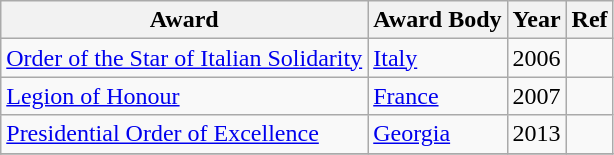<table class="wikitable">
<tr>
<th scope="row">Award</th>
<th>Award Body</th>
<th>Year</th>
<th>Ref</th>
</tr>
<tr>
<td><a href='#'>Order of the Star of Italian Solidarity</a></td>
<td><a href='#'>Italy</a></td>
<td>2006</td>
<td></td>
</tr>
<tr>
<td><a href='#'>Legion of Honour</a></td>
<td><a href='#'>France</a></td>
<td>2007</td>
<td></td>
</tr>
<tr>
<td><a href='#'>Presidential Order of Excellence</a></td>
<td><a href='#'>Georgia</a></td>
<td>2013</td>
<td></td>
</tr>
<tr>
</tr>
</table>
